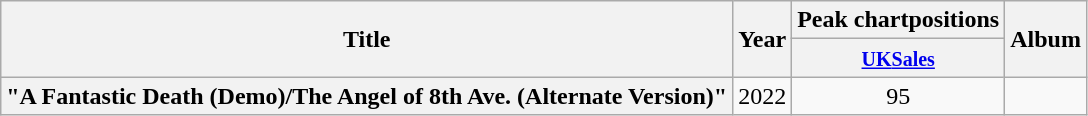<table class="wikitable plainrowheaders" style="text-align:center;">
<tr>
<th rowspan="2">Title</th>
<th rowspan="2">Year</th>
<th>Peak chartpositions</th>
<th rowspan="2">Album</th>
</tr>
<tr>
<th><small><a href='#'>UK</a><a href='#'>Sales</a></small><br></th>
</tr>
<tr>
<th scope="row">"A Fantastic Death (Demo)/The Angel of 8th Ave. (Alternate Version)"</th>
<td>2022</td>
<td>95</td>
<td></td>
</tr>
</table>
